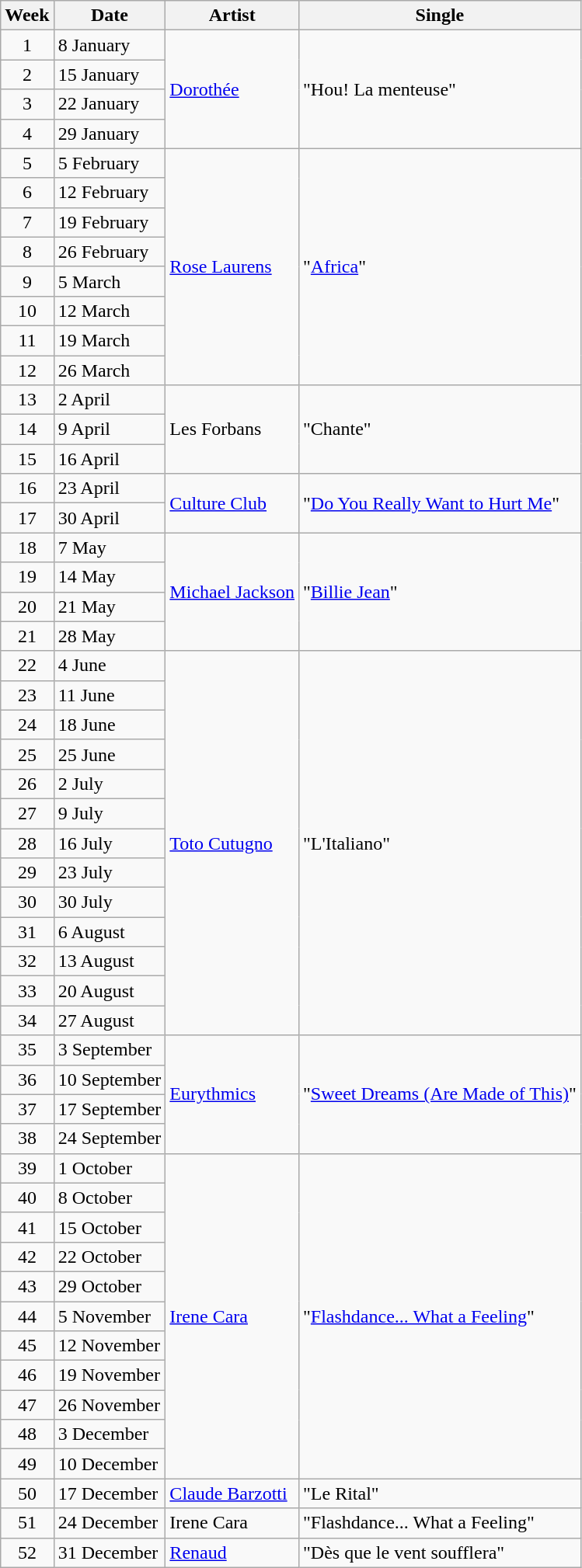<table class="wikitable">
<tr>
<th>Week</th>
<th>Date</th>
<th>Artist</th>
<th>Single</th>
</tr>
<tr>
<td style="text-align: center;">1</td>
<td>8 January</td>
<td rowspan="4"><a href='#'>Dorothée</a></td>
<td rowspan="4">"Hou! La menteuse"</td>
</tr>
<tr>
<td style="text-align: center;">2</td>
<td>15 January</td>
</tr>
<tr>
<td style="text-align: center;">3</td>
<td>22 January</td>
</tr>
<tr>
<td style="text-align: center;">4</td>
<td>29 January</td>
</tr>
<tr>
<td style="text-align: center;">5</td>
<td>5 February</td>
<td rowspan="8"><a href='#'>Rose Laurens</a></td>
<td rowspan="8">"<a href='#'>Africa</a>"</td>
</tr>
<tr>
<td style="text-align: center;">6</td>
<td>12 February</td>
</tr>
<tr>
<td style="text-align: center;">7</td>
<td>19 February</td>
</tr>
<tr>
<td style="text-align: center;">8</td>
<td>26 February</td>
</tr>
<tr>
<td style="text-align: center;">9</td>
<td>5 March</td>
</tr>
<tr>
<td style="text-align: center;">10</td>
<td>12 March</td>
</tr>
<tr>
<td style="text-align: center;">11</td>
<td>19 March</td>
</tr>
<tr>
<td style="text-align: center;">12</td>
<td>26 March</td>
</tr>
<tr>
<td style="text-align: center;">13</td>
<td>2 April</td>
<td rowspan="3">Les Forbans</td>
<td rowspan="3">"Chante"</td>
</tr>
<tr>
<td style="text-align: center;">14</td>
<td>9 April</td>
</tr>
<tr>
<td style="text-align: center;">15</td>
<td>16 April</td>
</tr>
<tr>
<td style="text-align: center;">16</td>
<td>23 April</td>
<td rowspan="2"><a href='#'>Culture Club</a></td>
<td rowspan="2">"<a href='#'>Do You Really Want to Hurt Me</a>"</td>
</tr>
<tr>
<td style="text-align: center;">17</td>
<td>30 April</td>
</tr>
<tr>
<td style="text-align: center;">18</td>
<td>7 May</td>
<td rowspan="4"><a href='#'>Michael Jackson</a></td>
<td rowspan="4">"<a href='#'>Billie Jean</a>"</td>
</tr>
<tr>
<td style="text-align: center;">19</td>
<td>14 May</td>
</tr>
<tr>
<td style="text-align: center;">20</td>
<td>21 May</td>
</tr>
<tr>
<td style="text-align: center;">21</td>
<td>28 May</td>
</tr>
<tr>
<td style="text-align: center;">22</td>
<td>4 June</td>
<td rowspan="13"><a href='#'>Toto Cutugno</a></td>
<td rowspan="13">"L'Italiano"</td>
</tr>
<tr>
<td style="text-align: center;">23</td>
<td>11 June</td>
</tr>
<tr>
<td style="text-align: center;">24</td>
<td>18 June</td>
</tr>
<tr>
<td style="text-align: center;">25</td>
<td>25 June</td>
</tr>
<tr>
<td style="text-align: center;">26</td>
<td>2 July</td>
</tr>
<tr>
<td style="text-align: center;">27</td>
<td>9 July</td>
</tr>
<tr>
<td style="text-align: center;">28</td>
<td>16 July</td>
</tr>
<tr>
<td style="text-align: center;">29</td>
<td>23 July</td>
</tr>
<tr>
<td style="text-align: center;">30</td>
<td>30 July</td>
</tr>
<tr>
<td style="text-align: center;">31</td>
<td>6 August</td>
</tr>
<tr>
<td style="text-align: center;">32</td>
<td>13 August</td>
</tr>
<tr>
<td style="text-align: center;">33</td>
<td>20 August</td>
</tr>
<tr>
<td style="text-align: center;">34</td>
<td>27 August</td>
</tr>
<tr>
<td style="text-align: center;">35</td>
<td>3 September</td>
<td rowspan="4"><a href='#'>Eurythmics</a></td>
<td rowspan="4">"<a href='#'>Sweet Dreams (Are Made of This)</a>"</td>
</tr>
<tr>
<td style="text-align: center;">36</td>
<td>10 September</td>
</tr>
<tr>
<td style="text-align: center;">37</td>
<td>17 September</td>
</tr>
<tr>
<td style="text-align: center;">38</td>
<td>24 September</td>
</tr>
<tr>
<td style="text-align: center;">39</td>
<td>1 October</td>
<td rowspan="11"><a href='#'>Irene Cara</a></td>
<td rowspan="11">"<a href='#'>Flashdance... What a Feeling</a>"</td>
</tr>
<tr>
<td style="text-align: center;">40</td>
<td>8 October</td>
</tr>
<tr>
<td style="text-align: center;">41</td>
<td>15 October</td>
</tr>
<tr>
<td style="text-align: center;">42</td>
<td>22 October</td>
</tr>
<tr>
<td style="text-align: center;">43</td>
<td>29 October</td>
</tr>
<tr>
<td style="text-align: center;">44</td>
<td>5 November</td>
</tr>
<tr>
<td style="text-align: center;">45</td>
<td>12 November</td>
</tr>
<tr>
<td style="text-align: center;">46</td>
<td>19 November</td>
</tr>
<tr>
<td style="text-align: center;">47</td>
<td>26 November</td>
</tr>
<tr>
<td style="text-align: center;">48</td>
<td>3 December</td>
</tr>
<tr>
<td style="text-align: center;">49</td>
<td>10 December</td>
</tr>
<tr>
<td style="text-align: center;">50</td>
<td>17 December</td>
<td><a href='#'>Claude Barzotti</a></td>
<td>"Le Rital"</td>
</tr>
<tr>
<td style="text-align: center;">51</td>
<td>24 December</td>
<td>Irene Cara</td>
<td>"Flashdance... What a Feeling"</td>
</tr>
<tr>
<td style="text-align: center;">52</td>
<td>31 December</td>
<td><a href='#'>Renaud</a></td>
<td>"Dès que le vent soufflera"</td>
</tr>
</table>
